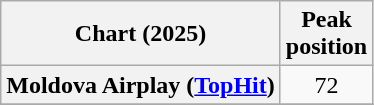<table class="wikitable plainrowheaders" style="text-align:center">
<tr>
<th scope="col">Chart (2025)</th>
<th scope="col">Peak<br>position</th>
</tr>
<tr>
<th scope="row">Moldova Airplay (<a href='#'>TopHit</a>)</th>
<td>72</td>
</tr>
<tr>
</tr>
</table>
